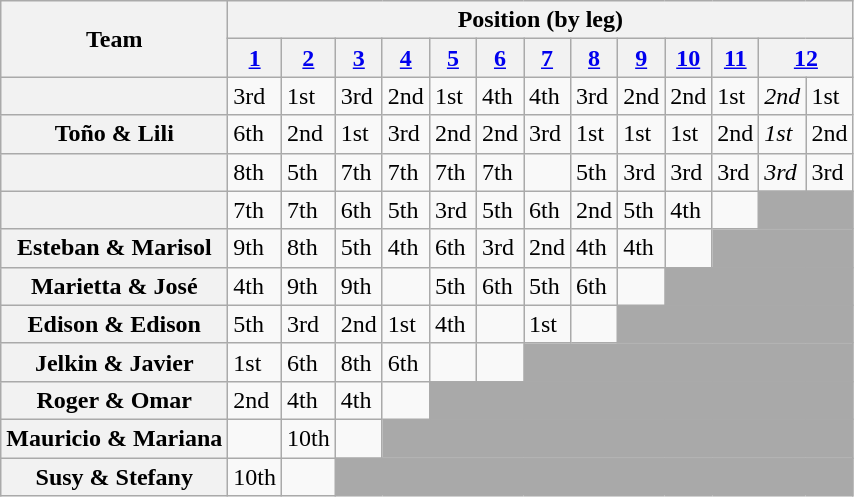<table class="wikitable">
<tr>
<th rowspan="2">Team</th>
<th colspan="13">Position (by leg)</th>
</tr>
<tr>
<th><a href='#'>1</a></th>
<th><a href='#'>2</a></th>
<th><a href='#'>3</a></th>
<th><a href='#'>4</a><span></span></th>
<th><a href='#'>5</a></th>
<th><a href='#'>6</a></th>
<th><a href='#'>7</a></th>
<th><a href='#'>8</a></th>
<th><a href='#'>9</a></th>
<th><span></span><a href='#'>10</a><span></span></th>
<th><a href='#'>11</a></th>
<th colspan="2"><a href='#'>12</a></th>
</tr>
<tr>
<th></th>
<td>3rd</td>
<td>1st</td>
<td>3rd</td>
<td>2nd</td>
<td>1st</td>
<td>4th</td>
<td>4th</td>
<td>3rd</td>
<td>2nd</td>
<td>2nd</td>
<td>1st</td>
<td><em>2nd</em></td>
<td>1st</td>
</tr>
<tr>
<th>Toño & Lili</th>
<td>6th</td>
<td>2nd</td>
<td>1st</td>
<td>3rd</td>
<td>2nd</td>
<td>2nd</td>
<td>3rd</td>
<td>1st</td>
<td>1st</td>
<td>1st</td>
<td>2nd</td>
<td><em>1st</em></td>
<td>2nd</td>
</tr>
<tr>
<th></th>
<td>8th</td>
<td>5th</td>
<td>7th</td>
<td>7th</td>
<td>7th</td>
<td>7th</td>
<td></td>
<td>5th</td>
<td>3rd</td>
<td>3rd</td>
<td>3rd</td>
<td><em>3rd</em></td>
<td>3rd</td>
</tr>
<tr>
<th></th>
<td>7th</td>
<td>7th</td>
<td>6th</td>
<td>5th</td>
<td>3rd</td>
<td>5th</td>
<td>6th</td>
<td>2nd</td>
<td>5th</td>
<td>4th</td>
<td></td>
<td bgcolor="A9A9A9" colspan=2></td>
</tr>
<tr>
<th>Esteban & Marisol</th>
<td>9th</td>
<td>8th</td>
<td>5th</td>
<td>4th</td>
<td>6th</td>
<td>3rd</td>
<td>2nd</td>
<td>4th</td>
<td>4th</td>
<td></td>
<td bgcolor="A9A9A9" colspan=3></td>
</tr>
<tr>
<th>Marietta & José</th>
<td>4th</td>
<td>9th</td>
<td>9th</td>
<td></td>
<td>5th</td>
<td>6th</td>
<td>5th</td>
<td>6th</td>
<td></td>
<td bgcolor="A9A9A9" colspan=4></td>
</tr>
<tr>
<th>Edison & Edison</th>
<td>5th</td>
<td>3rd</td>
<td>2nd</td>
<td>1st</td>
<td>4th</td>
<td></td>
<td>1st</td>
<td></td>
<td bgcolor="A9A9A9" colspan=5></td>
</tr>
<tr>
<th>Jelkin & Javier</th>
<td>1st</td>
<td>6th</td>
<td>8th</td>
<td>6th</td>
<td></td>
<td></td>
<td bgcolor="A9A9A9" colspan=7></td>
</tr>
<tr>
<th>Roger & Omar</th>
<td>2nd</td>
<td>4th</td>
<td>4th</td>
<td></td>
<td bgcolor="A9A9A9" colspan=9></td>
</tr>
<tr>
<th>Mauricio & Mariana</th>
<td></td>
<td>10th</td>
<td></td>
<td bgcolor="A9A9A9" colspan=10></td>
</tr>
<tr>
<th>Susy & Stefany</th>
<td>10th</td>
<td></td>
<td bgcolor="A9A9A9" colspan=11></td>
</tr>
</table>
